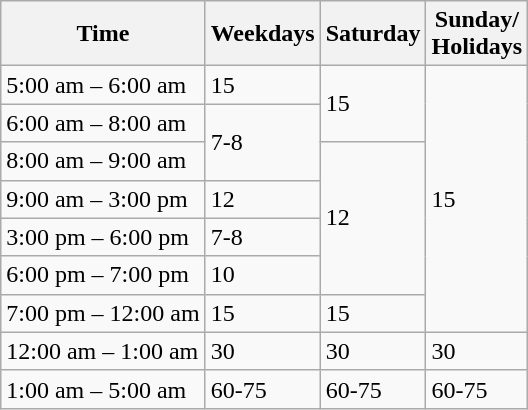<table class="wikitable">
<tr>
<th>Time</th>
<th>Weekdays</th>
<th>Saturday</th>
<th>Sunday/<br>Holidays</th>
</tr>
<tr>
<td>5:00 am – 6:00 am</td>
<td>15</td>
<td rowspan=2>15</td>
<td rowspan=7>15</td>
</tr>
<tr>
<td>6:00 am – 8:00 am</td>
<td rowspan=2>7-8</td>
</tr>
<tr>
<td>8:00 am – 9:00 am</td>
<td rowspan=4>12</td>
</tr>
<tr>
<td>9:00 am – 3:00 pm</td>
<td>12</td>
</tr>
<tr>
<td>3:00 pm – 6:00 pm</td>
<td>7-8</td>
</tr>
<tr>
<td>6:00 pm – 7:00 pm</td>
<td>10</td>
</tr>
<tr>
<td>7:00 pm – 12:00 am</td>
<td>15</td>
<td>15</td>
</tr>
<tr>
<td>12:00 am – 1:00 am</td>
<td>30</td>
<td>30</td>
<td>30</td>
</tr>
<tr>
<td>1:00 am – 5:00 am</td>
<td>60-75</td>
<td>60-75</td>
<td>60-75</td>
</tr>
</table>
